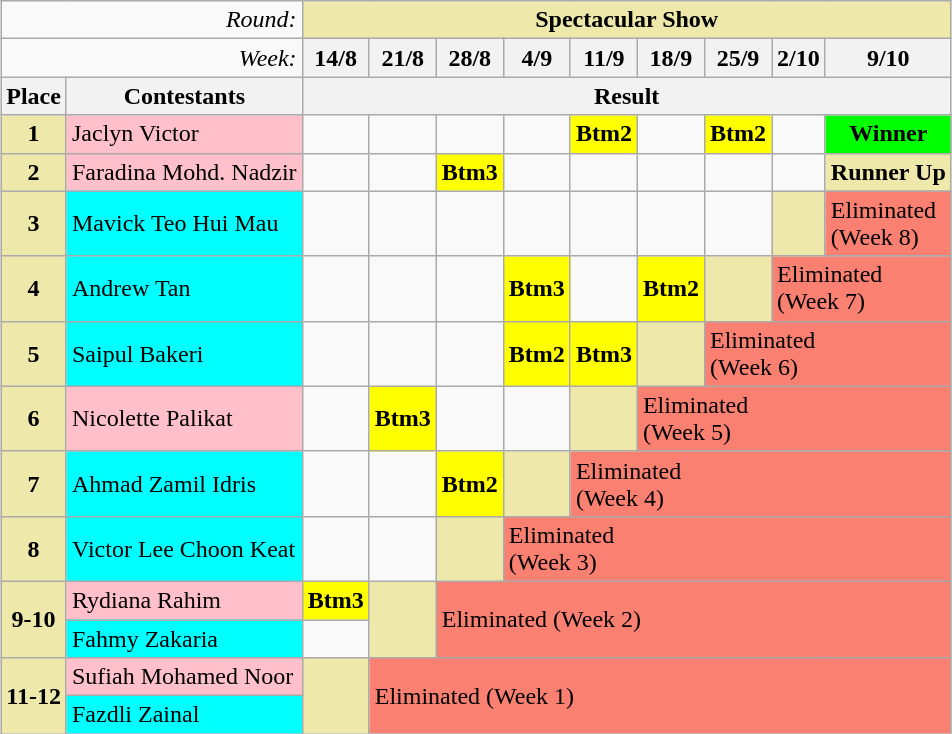<table class="wikitable" style="margin: auto;">
<tr>
<td colspan="2" align="right"><em>Round:</em></td>
<td colspan="9" bgcolor="palegoldenrod" align="Center"><strong>Spectacular Show</strong></td>
</tr>
<tr>
<td colspan="2" align="right"><em>Week:</em></td>
<th><strong>14/8</strong></th>
<th><strong>21/8</strong></th>
<th><strong>28/8</strong></th>
<th><strong>4/9</strong></th>
<th><strong>11/9</strong></th>
<th><strong>18/9</strong></th>
<th><strong>25/9</strong></th>
<th><strong>2/10</strong></th>
<th><strong>9/10</strong></th>
</tr>
<tr>
<th>Place</th>
<th>Contestants</th>
<th colspan="11" align="center">Result</th>
</tr>
<tr>
<td align="center" bgcolor="palegoldenrod"><strong>1</strong></td>
<td bgcolor="pink">Jaclyn Victor</td>
<td></td>
<td></td>
<td></td>
<td></td>
<td bgcolor="#FFFF00"><strong>Btm2</strong></td>
<td></td>
<td bgcolor="#FFFF00"><strong>Btm2</strong></td>
<td></td>
<td align="center" bgcolor="lime"><strong>Winner</strong></td>
</tr>
<tr>
<td align="center" bgcolor="palegoldenrod"><strong>2</strong></td>
<td bgcolor="pink">Faradina Mohd. Nadzir</td>
<td></td>
<td></td>
<td bgcolor="#FFFF00"><strong>Btm3</strong></td>
<td></td>
<td></td>
<td></td>
<td></td>
<td></td>
<td align="center" bgcolor="palegoldenrod"><strong>Runner Up</strong></td>
</tr>
<tr>
<td align="center" bgcolor="palegoldenrod"><strong>3</strong></td>
<td bgcolor="cyan">Mavick Teo Hui Mau</td>
<td></td>
<td></td>
<td></td>
<td></td>
<td></td>
<td></td>
<td></td>
<td bgcolor="palegoldenrod" align="center"></td>
<td colspan="1" style="background:salmon;">Eliminated <br> (Week 8)</td>
</tr>
<tr>
<td align="center" bgcolor="palegoldenrod"><strong>4</strong></td>
<td bgcolor="cyan">Andrew Tan</td>
<td></td>
<td></td>
<td></td>
<td bgcolor="#FFFF00"><strong>Btm3</strong></td>
<td></td>
<td bgcolor="#FFFF00"><strong>Btm2</strong></td>
<td bgcolor="palegoldenrod" align="center"></td>
<td colspan="2" style="background:salmon;">Eliminated <br> (Week 7)</td>
</tr>
<tr>
<td align="center" bgcolor="palegoldenrod"><strong>5</strong></td>
<td bgcolor="cyan">Saipul Bakeri</td>
<td></td>
<td></td>
<td></td>
<td bgcolor="#FFFF00"><strong>Btm2</strong></td>
<td bgcolor="#FFFF00"><strong>Btm3</strong></td>
<td bgcolor="palegoldenrod" align="center"></td>
<td colspan="3" style="background:salmon;">Eliminated <br> (Week 6)</td>
</tr>
<tr>
<td align="center" bgcolor="palegoldenrod"><strong>6</strong></td>
<td bgcolor="pink">Nicolette Palikat</td>
<td></td>
<td bgcolor="#FFFF00"><strong>Btm3</strong></td>
<td></td>
<td></td>
<td bgcolor="palegoldenrod" align="center"></td>
<td colspan="4" style="background:salmon;">Eliminated <br> (Week 5)</td>
</tr>
<tr>
<td align="center" bgcolor="palegoldenrod"><strong>7</strong></td>
<td bgcolor="cyan">Ahmad Zamil Idris</td>
<td></td>
<td></td>
<td bgcolor="#FFFF00"><strong>Btm2</strong></td>
<td bgcolor="palegoldenrod" align="center"></td>
<td colspan="5" style="background:salmon;">Eliminated <br> (Week 4)</td>
</tr>
<tr>
<td align="center" bgcolor="palegoldenrod"><strong>8</strong></td>
<td bgcolor="cyan">Victor Lee Choon Keat</td>
<td></td>
<td></td>
<td bgcolor="palegoldenrod" align="center"></td>
<td colspan="6" style="background:salmon;">Eliminated <br> (Week 3)</td>
</tr>
<tr>
<td align="center" bgcolor="palegoldenrod" rowspan="2"><strong>9-10</strong></td>
<td bgcolor="pink">Rydiana Rahim</td>
<td bgcolor="#FFFF00"><strong>Btm3</strong></td>
<td bgcolor="palegoldenrod" align="center" rowspan="2"></td>
<td style="background:salmon;" colspan="7" rowspan="2">Eliminated (Week 2)</td>
</tr>
<tr>
<td bgcolor="cyan">Fahmy Zakaria</td>
<td></td>
</tr>
<tr>
<td align="center" bgcolor="palegoldenrod" rowspan="2"><strong>11-12</strong></td>
<td bgcolor="pink">Sufiah Mohamed Noor</td>
<td bgcolor="palegoldenrod" align="center" rowspan="2"></td>
<td style="background:salmon;" colspan="8" rowspan="2">Eliminated (Week 1)</td>
</tr>
<tr>
<td bgcolor="cyan">Fazdli Zainal</td>
</tr>
</table>
